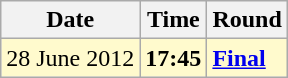<table class="wikitable">
<tr>
<th>Date</th>
<th>Time</th>
<th>Round</th>
</tr>
<tr style=background:lemonchiffon>
<td>28 June 2012</td>
<td><strong>17:45</strong></td>
<td><strong><a href='#'>Final</a></strong></td>
</tr>
</table>
